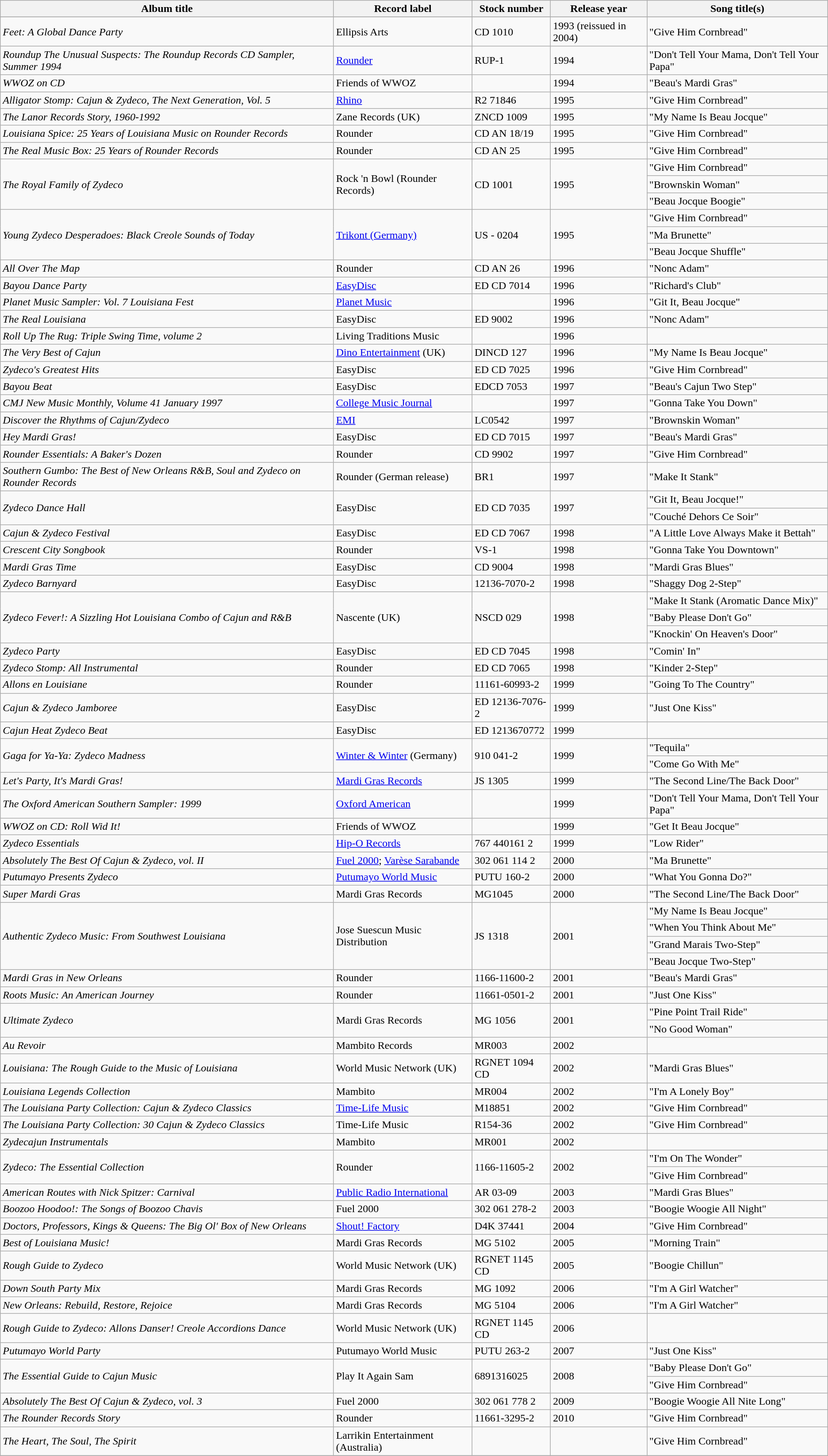<table class="wikitable sortable">
<tr>
<th scope="col">Album title</th>
<th scope="col">Record label</th>
<th scope="col">Stock number</th>
<th scope="col">Release year</th>
<th scope="col">Song title(s)</th>
</tr>
<tr>
</tr>
<tr>
<td><em>Feet: A Global Dance Party</em></td>
<td>Ellipsis Arts</td>
<td>CD 1010</td>
<td>1993 (reissued in 2004)</td>
<td>"Give Him Cornbread"</td>
</tr>
<tr>
<td><em>Roundup The Unusual Suspects: The Roundup Records CD Sampler, Summer 1994</em></td>
<td><a href='#'>Rounder</a></td>
<td>RUP-1</td>
<td>1994</td>
<td>"Don't Tell Your Mama, Don't Tell Your Papa"</td>
</tr>
<tr>
<td><em>WWOZ on CD</em></td>
<td>Friends of WWOZ</td>
<td><unknown></td>
<td>1994</td>
<td>"Beau's Mardi Gras"</td>
</tr>
<tr>
<td><em>Alligator Stomp: Cajun & Zydeco, The Next Generation, Vol. 5</em></td>
<td><a href='#'>Rhino</a></td>
<td>R2 71846</td>
<td>1995</td>
<td>"Give Him Cornbread"</td>
</tr>
<tr>
<td><em>The Lanor Records Story, 1960-1992</em></td>
<td>Zane Records (UK)</td>
<td>ZNCD 1009</td>
<td>1995</td>
<td>"My Name Is Beau Jocque"</td>
</tr>
<tr>
<td><em>Louisiana Spice: 25 Years of Louisiana Music on Rounder Records</em></td>
<td>Rounder</td>
<td>CD AN 18/19</td>
<td>1995</td>
<td>"Give Him Cornbread"</td>
</tr>
<tr>
<td><em>The Real Music Box: 25 Years of Rounder Records</em></td>
<td>Rounder</td>
<td>CD AN 25</td>
<td>1995</td>
<td>"Give Him Cornbread"</td>
</tr>
<tr>
<td rowspan="3"><em>The Royal Family of Zydeco</em></td>
<td rowspan="3">Rock 'n Bowl (Rounder Records)</td>
<td rowspan="3">CD 1001</td>
<td rowspan="3">1995</td>
<td>"Give Him Cornbread"</td>
</tr>
<tr>
<td>"Brownskin Woman"</td>
</tr>
<tr>
<td>"Beau Jocque Boogie"</td>
</tr>
<tr>
<td rowspan="3"><em>Young Zydeco Desperadoes: Black Creole Sounds of Today</em></td>
<td rowspan="3"><a href='#'>Trikont (Germany)</a></td>
<td rowspan="3">US - 0204</td>
<td rowspan="3">1995</td>
<td>"Give Him Cornbread"</td>
</tr>
<tr>
<td>"Ma Brunette"</td>
</tr>
<tr>
<td>"Beau Jocque Shuffle"</td>
</tr>
<tr>
<td><em>All Over The Map</em></td>
<td>Rounder</td>
<td>CD AN 26</td>
<td>1996</td>
<td>"Nonc Adam"</td>
</tr>
<tr>
<td><em>Bayou Dance Party</em></td>
<td><a href='#'>EasyDisc</a></td>
<td>ED CD 7014</td>
<td>1996</td>
<td>"Richard's Club"</td>
</tr>
<tr>
<td><em>Planet Music Sampler: Vol. 7 Louisiana Fest</em></td>
<td><a href='#'>Planet Music</a></td>
<td><unknown></td>
<td>1996</td>
<td>"Git It, Beau Jocque"</td>
</tr>
<tr>
<td><em>The Real Louisiana</em></td>
<td>EasyDisc</td>
<td>ED 9002</td>
<td>1996</td>
<td>"Nonc Adam"</td>
</tr>
<tr>
<td><em>Roll Up The Rug: Triple Swing Time, volume 2</em></td>
<td>Living Traditions Music</td>
<td><unknown></td>
<td>1996</td>
<td><unknown></td>
</tr>
<tr>
<td><em>The Very Best of Cajun</em></td>
<td><a href='#'>Dino Entertainment</a> (UK)</td>
<td>DINCD 127</td>
<td>1996</td>
<td>"My Name Is Beau Jocque"</td>
</tr>
<tr>
<td><em>Zydeco's Greatest Hits</em></td>
<td>EasyDisc</td>
<td>ED CD 7025</td>
<td>1996</td>
<td>"Give Him Cornbread"</td>
</tr>
<tr>
<td><em>Bayou Beat</em></td>
<td>EasyDisc</td>
<td>EDCD 7053</td>
<td>1997</td>
<td>"Beau's Cajun Two Step"</td>
</tr>
<tr>
<td><em>CMJ New Music Monthly, Volume 41 January 1997</em></td>
<td><a href='#'>College Music Journal</a></td>
<td><unknown></td>
<td>1997</td>
<td>"Gonna Take You Down"</td>
</tr>
<tr>
<td><em>Discover the Rhythms of Cajun/Zydeco</em></td>
<td><a href='#'>EMI</a></td>
<td>LC0542</td>
<td>1997</td>
<td>"Brownskin Woman"</td>
</tr>
<tr>
<td><em>Hey Mardi Gras!</em></td>
<td>EasyDisc</td>
<td>ED CD 7015</td>
<td>1997</td>
<td>"Beau's Mardi Gras"</td>
</tr>
<tr>
<td><em>Rounder Essentials: A Baker's Dozen</em></td>
<td>Rounder</td>
<td>CD 9902</td>
<td>1997</td>
<td>"Give Him Cornbread"</td>
</tr>
<tr>
<td><em>Southern Gumbo: The Best of New Orleans R&B, Soul and Zydeco on Rounder Records</em></td>
<td>Rounder (German release)</td>
<td>BR1</td>
<td>1997</td>
<td>"Make It Stank"</td>
</tr>
<tr>
<td rowspan="2"><em>Zydeco Dance Hall</em></td>
<td rowspan="2">EasyDisc</td>
<td rowspan="2">ED CD 7035</td>
<td rowspan="2">1997</td>
<td>"Git It, Beau Jocque!"</td>
</tr>
<tr>
<td>"Couché Dehors Ce Soir"</td>
</tr>
<tr>
<td><em>Cajun & Zydeco Festival</em></td>
<td>EasyDisc</td>
<td>ED CD 7067</td>
<td>1998</td>
<td>"A Little Love Always Make it Bettah"</td>
</tr>
<tr>
<td><em>Crescent City Songbook</em></td>
<td>Rounder</td>
<td>VS-1</td>
<td>1998</td>
<td>"Gonna Take You Downtown"</td>
</tr>
<tr>
<td><em>Mardi Gras Time</em></td>
<td>EasyDisc</td>
<td>CD 9004</td>
<td>1998</td>
<td>"Mardi Gras Blues"</td>
</tr>
<tr>
<td><em>Zydeco Barnyard</em></td>
<td>EasyDisc</td>
<td>12136-7070-2</td>
<td>1998</td>
<td>"Shaggy Dog 2-Step"</td>
</tr>
<tr>
<td rowspan="3"><em>Zydeco Fever!: A Sizzling Hot Louisiana Combo of Cajun and R&B</em></td>
<td rowspan="3">Nascente (UK)</td>
<td rowspan="3">NSCD 029</td>
<td rowspan="3">1998</td>
<td>"Make It Stank (Aromatic Dance Mix)"</td>
</tr>
<tr>
<td>"Baby Please Don't Go"</td>
</tr>
<tr>
<td>"Knockin' On Heaven's Door"</td>
</tr>
<tr>
<td><em>Zydeco Party</em></td>
<td>EasyDisc</td>
<td>ED CD 7045</td>
<td>1998</td>
<td>"Comin' In"</td>
</tr>
<tr>
<td><em>Zydeco Stomp: All Instrumental</em></td>
<td>Rounder</td>
<td>ED CD 7065</td>
<td>1998</td>
<td>"Kinder 2-Step"</td>
</tr>
<tr>
<td><em>Allons en Louisiane</em></td>
<td>Rounder</td>
<td>11161-60993-2</td>
<td>1999</td>
<td>"Going To The Country"</td>
</tr>
<tr>
<td><em>Cajun & Zydeco Jamboree</em></td>
<td>EasyDisc</td>
<td>ED 12136-7076-2</td>
<td>1999</td>
<td>"Just One Kiss"</td>
</tr>
<tr>
<td><em>Cajun Heat Zydeco Beat</em></td>
<td>EasyDisc</td>
<td>ED 1213670772</td>
<td>1999</td>
<td><unknown></td>
</tr>
<tr>
<td rowspan="2"><em>Gaga for Ya-Ya: Zydeco Madness</em></td>
<td rowspan="2"><a href='#'>Winter & Winter</a> (Germany)</td>
<td rowspan="2">910 041-2</td>
<td rowspan="2">1999</td>
<td>"Tequila"</td>
</tr>
<tr>
<td>"Come Go With Me"</td>
</tr>
<tr>
<td><em>Let's Party, It's Mardi Gras!</em></td>
<td><a href='#'>Mardi Gras Records</a></td>
<td>JS 1305</td>
<td>1999</td>
<td>"The Second Line/The Back Door"</td>
</tr>
<tr>
<td><em>The Oxford American Southern Sampler: 1999</em></td>
<td><a href='#'>Oxford American</a></td>
<td><unknown></td>
<td>1999</td>
<td>"Don't Tell Your Mama, Don't Tell Your Papa"</td>
</tr>
<tr>
<td><em>WWOZ on CD: Roll Wid It!</em></td>
<td>Friends of WWOZ</td>
<td><unknown></td>
<td>1999</td>
<td>"Get It Beau Jocque"</td>
</tr>
<tr>
<td><em>Zydeco Essentials</em></td>
<td><a href='#'>Hip-O Records</a></td>
<td>767 440161 2</td>
<td>1999</td>
<td>"Low Rider"</td>
</tr>
<tr>
<td><em>Absolutely The Best Of Cajun & Zydeco, vol. II</em></td>
<td><a href='#'>Fuel 2000</a>; <a href='#'>Varèse Sarabande</a></td>
<td>302 061 114 2</td>
<td>2000</td>
<td>"Ma Brunette"</td>
</tr>
<tr>
<td><em>Putumayo Presents Zydeco</em></td>
<td><a href='#'>Putumayo World Music</a></td>
<td>PUTU 160-2</td>
<td>2000</td>
<td>"What You Gonna Do?"</td>
</tr>
<tr>
<td><em>Super Mardi Gras</em></td>
<td>Mardi Gras Records</td>
<td>MG1045</td>
<td>2000</td>
<td>"The Second Line/The Back Door"</td>
</tr>
<tr>
<td rowspan="4"><em>Authentic Zydeco Music: From Southwest Louisiana</em></td>
<td rowspan="4">Jose Suescun Music Distribution</td>
<td rowspan="4">JS 1318</td>
<td rowspan="4">2001</td>
<td>"My Name Is Beau Jocque"</td>
</tr>
<tr>
<td>"When You Think About Me"</td>
</tr>
<tr>
<td>"Grand Marais Two-Step"</td>
</tr>
<tr>
<td>"Beau Jocque Two-Step"</td>
</tr>
<tr>
<td><em>Mardi Gras in New Orleans</em></td>
<td>Rounder</td>
<td>1166-11600-2</td>
<td>2001</td>
<td>"Beau's Mardi Gras"</td>
</tr>
<tr>
<td><em>Roots Music: An American Journey</em></td>
<td>Rounder</td>
<td>11661-0501-2</td>
<td>2001</td>
<td>"Just One Kiss"</td>
</tr>
<tr>
<td rowspan="2"><em>Ultimate Zydeco</em></td>
<td rowspan="2">Mardi Gras Records</td>
<td rowspan="2">MG 1056</td>
<td rowspan="2">2001</td>
<td>"Pine Point Trail Ride"</td>
</tr>
<tr>
<td>"No Good Woman"</td>
</tr>
<tr>
<td><em>Au Revoir</em></td>
<td>Mambito Records</td>
<td>MR003</td>
<td>2002</td>
<td><unknown></td>
</tr>
<tr>
<td><em>Louisiana: The Rough Guide to the Music of Louisiana</em></td>
<td>World Music Network (UK)</td>
<td>RGNET 1094 CD</td>
<td>2002</td>
<td>"Mardi Gras Blues"</td>
</tr>
<tr>
<td><em>Louisiana Legends Collection</em></td>
<td>Mambito</td>
<td>MR004</td>
<td>2002</td>
<td>"I'm A Lonely Boy"</td>
</tr>
<tr>
<td><em>The Louisiana Party Collection: Cajun & Zydeco Classics</em></td>
<td><a href='#'>Time-Life Music</a></td>
<td>M18851</td>
<td>2002</td>
<td>"Give Him Cornbread"</td>
</tr>
<tr>
<td><em>The Louisiana Party Collection: 30 Cajun & Zydeco Classics</em></td>
<td>Time-Life Music</td>
<td>R154-36</td>
<td>2002</td>
<td>"Give Him Cornbread"</td>
</tr>
<tr>
<td><em>Zydecajun Instrumentals</em></td>
<td>Mambito</td>
<td>MR001</td>
<td>2002</td>
<td><unknown></td>
</tr>
<tr>
<td rowspan="2"><em>Zydeco: The Essential Collection</em></td>
<td rowspan="2">Rounder</td>
<td rowspan="2">1166-11605-2</td>
<td rowspan="2">2002</td>
<td>"I'm On The Wonder"</td>
</tr>
<tr>
<td>"Give Him Cornbread"</td>
</tr>
<tr>
<td><em>American Routes with Nick Spitzer: Carnival</em></td>
<td><a href='#'>Public Radio International</a></td>
<td>AR 03-09</td>
<td>2003</td>
<td>"Mardi Gras Blues"</td>
</tr>
<tr>
<td><em>Boozoo Hoodoo!: The Songs of Boozoo Chavis</em></td>
<td>Fuel 2000</td>
<td>302 061 278-2</td>
<td>2003</td>
<td>"Boogie Woogie All Night"</td>
</tr>
<tr>
<td><em>Doctors, Professors, Kings & Queens: The Big Ol' Box of New Orleans</em></td>
<td><a href='#'>Shout! Factory</a></td>
<td>D4K 37441</td>
<td>2004</td>
<td>"Give Him Cornbread"</td>
</tr>
<tr>
<td><em>Best of Louisiana Music!</em></td>
<td>Mardi Gras Records</td>
<td>MG 5102</td>
<td>2005</td>
<td>"Morning Train"</td>
</tr>
<tr>
<td><em>Rough Guide to Zydeco</em></td>
<td>World Music Network (UK)</td>
<td>RGNET 1145 CD</td>
<td>2005</td>
<td>"Boogie Chillun"</td>
</tr>
<tr>
<td><em>Down South Party Mix</em></td>
<td>Mardi Gras Records</td>
<td>MG 1092</td>
<td>2006</td>
<td>"I'm A Girl Watcher"</td>
</tr>
<tr>
<td><em>New Orleans: Rebuild, Restore, Rejoice</em></td>
<td>Mardi Gras Records</td>
<td>MG 5104</td>
<td>2006</td>
<td>"I'm A Girl Watcher"</td>
</tr>
<tr>
<td><em>Rough Guide to Zydeco: Allons Danser! Creole Accordions Dance</em></td>
<td>World Music Network (UK)</td>
<td>RGNET 1145 CD</td>
<td>2006</td>
<td><unknown></td>
</tr>
<tr>
<td><em>Putumayo World Party</em></td>
<td>Putumayo World Music</td>
<td>PUTU 263-2</td>
<td>2007</td>
<td>"Just One Kiss"</td>
</tr>
<tr>
<td rowspan="2"><em>The Essential Guide to Cajun Music</em></td>
<td rowspan="2">Play It Again Sam</td>
<td rowspan="2">6891316025</td>
<td rowspan="2">2008</td>
<td>"Baby Please Don't Go"</td>
</tr>
<tr>
<td>"Give Him Cornbread"</td>
</tr>
<tr>
<td><em>Absolutely The Best Of Cajun & Zydeco, vol. 3</em></td>
<td>Fuel 2000</td>
<td>302 061 778 2</td>
<td>2009</td>
<td>"Boogie Woogie All Nite Long"</td>
</tr>
<tr>
<td><em>The Rounder Records Story</em></td>
<td>Rounder</td>
<td>11661-3295-2</td>
<td>2010</td>
<td>"Give Him Cornbread"</td>
</tr>
<tr>
<td><em>The Heart, The Soul, The Spirit</em></td>
<td>Larrikin Entertainment (Australia)</td>
<td><unknown></td>
<td><unknown></td>
<td>"Give Him Cornbread"</td>
</tr>
<tr>
</tr>
</table>
